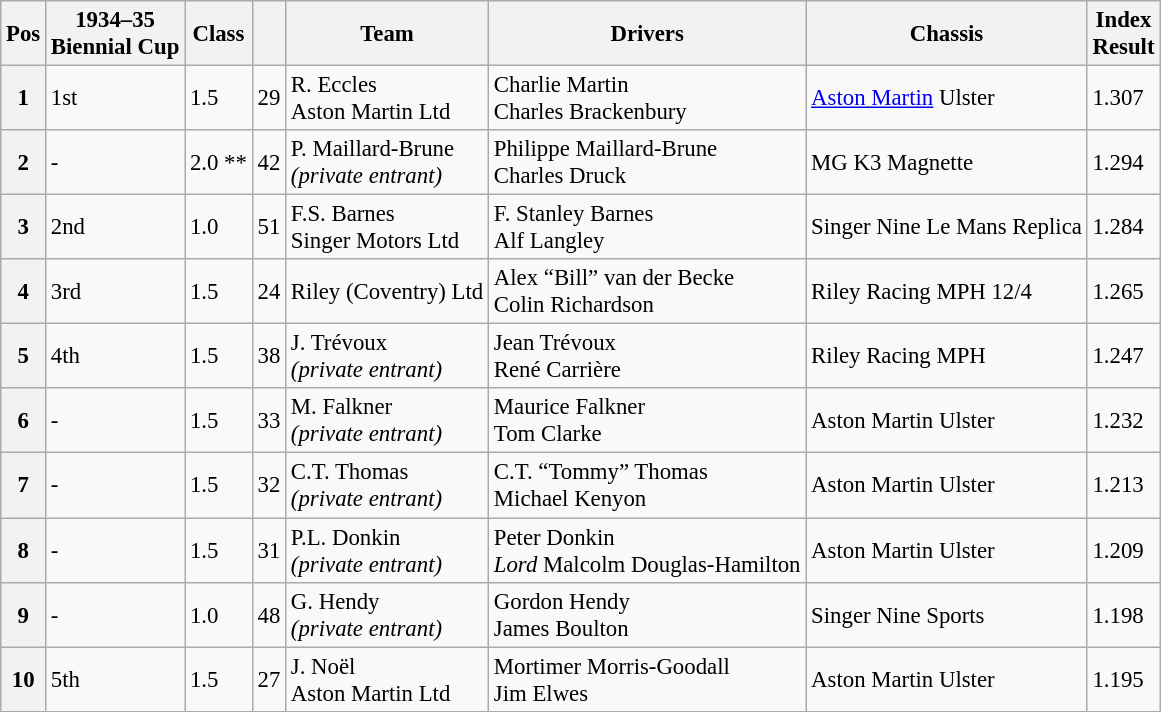<table class="wikitable" style="font-size: 95%;">
<tr>
<th>Pos</th>
<th>1934–35<br>Biennial Cup</th>
<th>Class</th>
<th></th>
<th>Team</th>
<th>Drivers</th>
<th>Chassis</th>
<th>Index<br>Result</th>
</tr>
<tr>
<th>1</th>
<td>1st</td>
<td>1.5</td>
<td>29</td>
<td> R. Eccles<br> Aston Martin Ltd</td>
<td> Charlie Martin<br> Charles Brackenbury</td>
<td><a href='#'>Aston Martin</a> Ulster</td>
<td>1.307</td>
</tr>
<tr>
<th>2</th>
<td>-</td>
<td>2.0 **</td>
<td>42</td>
<td> P. Maillard-Brune<br><em>(private entrant)</em></td>
<td> Philippe Maillard-Brune<br> Charles Druck</td>
<td>MG K3 Magnette</td>
<td>1.294</td>
</tr>
<tr>
<th>3</th>
<td>2nd</td>
<td>1.0</td>
<td>51</td>
<td> F.S. Barnes<br> Singer Motors Ltd</td>
<td> F. Stanley Barnes<br> Alf Langley</td>
<td>Singer Nine Le Mans Replica</td>
<td>1.284</td>
</tr>
<tr>
<th>4</th>
<td>3rd</td>
<td>1.5</td>
<td>24</td>
<td> Riley (Coventry) Ltd</td>
<td> Alex “Bill” van der Becke<br> Colin Richardson</td>
<td>Riley Racing MPH 12/4</td>
<td>1.265</td>
</tr>
<tr>
<th>5</th>
<td>4th</td>
<td>1.5</td>
<td>38</td>
<td> J. Trévoux<br><em>(private entrant)</em></td>
<td> Jean Trévoux<br> René Carrière</td>
<td>Riley Racing MPH</td>
<td>1.247</td>
</tr>
<tr>
<th>6</th>
<td>-</td>
<td>1.5</td>
<td>33</td>
<td> M. Falkner<br><em>(private entrant)</em></td>
<td> Maurice Falkner<br> Tom Clarke</td>
<td>Aston Martin Ulster</td>
<td>1.232</td>
</tr>
<tr>
<th>7</th>
<td>-</td>
<td>1.5</td>
<td>32</td>
<td> C.T. Thomas<br><em>(private entrant)</em></td>
<td> C.T. “Tommy” Thomas<br> Michael Kenyon</td>
<td>Aston Martin Ulster</td>
<td>1.213</td>
</tr>
<tr>
<th>8</th>
<td>-</td>
<td>1.5</td>
<td>31</td>
<td> P.L. Donkin<br><em>(private entrant)</em></td>
<td> Peter Donkin<br> <em>Lord</em> Malcolm Douglas-Hamilton</td>
<td>Aston Martin Ulster</td>
<td>1.209</td>
</tr>
<tr>
<th>9</th>
<td>-</td>
<td>1.0</td>
<td>48</td>
<td> G. Hendy<br><em>(private entrant)</em></td>
<td> Gordon Hendy<br> James Boulton</td>
<td>Singer Nine Sports</td>
<td>1.198</td>
</tr>
<tr>
<th>10</th>
<td>5th</td>
<td>1.5</td>
<td>27</td>
<td> J. Noël<br> Aston Martin Ltd</td>
<td> Mortimer Morris-Goodall<br> Jim Elwes</td>
<td>Aston Martin Ulster</td>
<td>1.195</td>
</tr>
</table>
